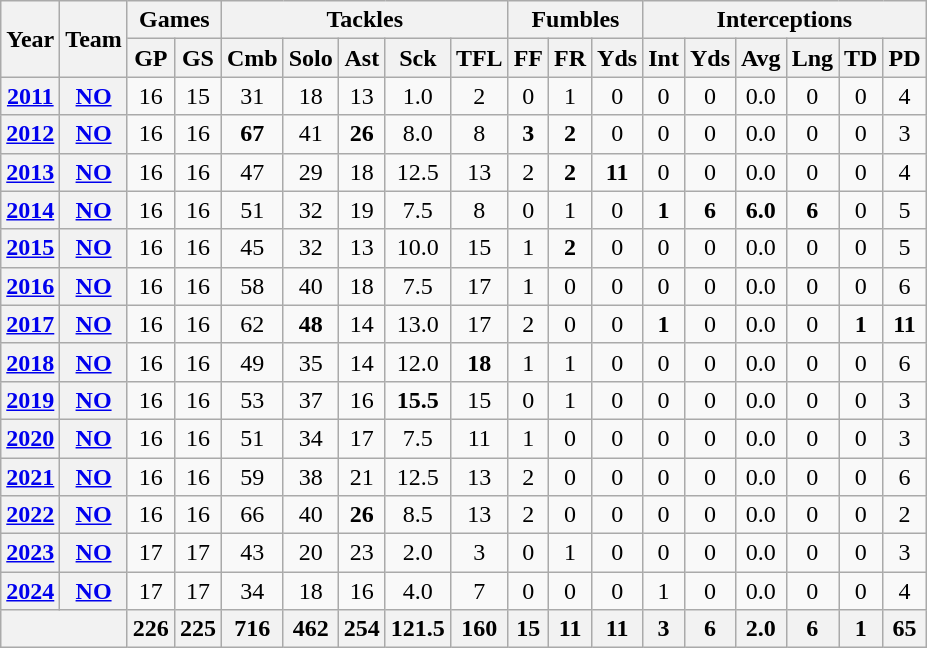<table class="wikitable" style="text-align:center;">
<tr>
<th rowspan="2">Year</th>
<th rowspan="2">Team</th>
<th colspan="2">Games</th>
<th colspan="5">Tackles</th>
<th colspan="3">Fumbles</th>
<th colspan="6">Interceptions</th>
</tr>
<tr>
<th>GP</th>
<th>GS</th>
<th>Cmb</th>
<th>Solo</th>
<th>Ast</th>
<th>Sck</th>
<th>TFL</th>
<th>FF</th>
<th>FR</th>
<th>Yds</th>
<th>Int</th>
<th>Yds</th>
<th>Avg</th>
<th>Lng</th>
<th>TD</th>
<th>PD</th>
</tr>
<tr>
<th><a href='#'>2011</a></th>
<th><a href='#'>NO</a></th>
<td>16</td>
<td>15</td>
<td>31</td>
<td>18</td>
<td>13</td>
<td>1.0</td>
<td>2</td>
<td>0</td>
<td>1</td>
<td>0</td>
<td>0</td>
<td>0</td>
<td>0.0</td>
<td>0</td>
<td>0</td>
<td>4</td>
</tr>
<tr>
<th><a href='#'>2012</a></th>
<th><a href='#'>NO</a></th>
<td>16</td>
<td>16</td>
<td><strong>67</strong></td>
<td>41</td>
<td><strong>26</strong></td>
<td>8.0</td>
<td>8</td>
<td><strong>3</strong></td>
<td><strong>2</strong></td>
<td>0</td>
<td>0</td>
<td>0</td>
<td>0.0</td>
<td>0</td>
<td>0</td>
<td>3</td>
</tr>
<tr>
<th><a href='#'>2013</a></th>
<th><a href='#'>NO</a></th>
<td>16</td>
<td>16</td>
<td>47</td>
<td>29</td>
<td>18</td>
<td>12.5</td>
<td>13</td>
<td>2</td>
<td><strong>2</strong></td>
<td><strong>11</strong></td>
<td>0</td>
<td>0</td>
<td>0.0</td>
<td>0</td>
<td>0</td>
<td>4</td>
</tr>
<tr>
<th><a href='#'>2014</a></th>
<th><a href='#'>NO</a></th>
<td>16</td>
<td>16</td>
<td>51</td>
<td>32</td>
<td>19</td>
<td>7.5</td>
<td>8</td>
<td>0</td>
<td>1</td>
<td>0</td>
<td><strong>1</strong></td>
<td><strong>6</strong></td>
<td><strong>6.0</strong></td>
<td><strong>6</strong></td>
<td>0</td>
<td>5</td>
</tr>
<tr>
<th><a href='#'>2015</a></th>
<th><a href='#'>NO</a></th>
<td>16</td>
<td>16</td>
<td>45</td>
<td>32</td>
<td>13</td>
<td>10.0</td>
<td>15</td>
<td>1</td>
<td><strong>2</strong></td>
<td>0</td>
<td>0</td>
<td>0</td>
<td>0.0</td>
<td>0</td>
<td>0</td>
<td>5</td>
</tr>
<tr>
<th><a href='#'>2016</a></th>
<th><a href='#'>NO</a></th>
<td>16</td>
<td>16</td>
<td>58</td>
<td>40</td>
<td>18</td>
<td>7.5</td>
<td>17</td>
<td>1</td>
<td>0</td>
<td>0</td>
<td>0</td>
<td>0</td>
<td>0.0</td>
<td>0</td>
<td>0</td>
<td>6</td>
</tr>
<tr>
<th><a href='#'>2017</a></th>
<th><a href='#'>NO</a></th>
<td>16</td>
<td>16</td>
<td>62</td>
<td><strong>48</strong></td>
<td>14</td>
<td>13.0</td>
<td>17</td>
<td>2</td>
<td>0</td>
<td>0</td>
<td><strong>1</strong></td>
<td>0</td>
<td>0.0</td>
<td>0</td>
<td><strong>1</strong></td>
<td><strong>11</strong></td>
</tr>
<tr>
<th><a href='#'>2018</a></th>
<th><a href='#'>NO</a></th>
<td>16</td>
<td>16</td>
<td>49</td>
<td>35</td>
<td>14</td>
<td>12.0</td>
<td><strong>18</strong></td>
<td>1</td>
<td>1</td>
<td>0</td>
<td>0</td>
<td>0</td>
<td>0.0</td>
<td>0</td>
<td>0</td>
<td>6</td>
</tr>
<tr>
<th><a href='#'>2019</a></th>
<th><a href='#'>NO</a></th>
<td>16</td>
<td>16</td>
<td>53</td>
<td>37</td>
<td>16</td>
<td><strong>15.5</strong></td>
<td>15</td>
<td>0</td>
<td>1</td>
<td>0</td>
<td>0</td>
<td>0</td>
<td>0.0</td>
<td>0</td>
<td>0</td>
<td>3</td>
</tr>
<tr>
<th><a href='#'>2020</a></th>
<th><a href='#'>NO</a></th>
<td>16</td>
<td>16</td>
<td>51</td>
<td>34</td>
<td>17</td>
<td>7.5</td>
<td>11</td>
<td>1</td>
<td>0</td>
<td>0</td>
<td>0</td>
<td>0</td>
<td>0.0</td>
<td>0</td>
<td>0</td>
<td>3</td>
</tr>
<tr>
<th><a href='#'>2021</a></th>
<th><a href='#'>NO</a></th>
<td>16</td>
<td>16</td>
<td>59</td>
<td>38</td>
<td>21</td>
<td>12.5</td>
<td>13</td>
<td>2</td>
<td>0</td>
<td>0</td>
<td>0</td>
<td>0</td>
<td>0.0</td>
<td>0</td>
<td>0</td>
<td>6</td>
</tr>
<tr>
<th><a href='#'>2022</a></th>
<th><a href='#'>NO</a></th>
<td>16</td>
<td>16</td>
<td>66</td>
<td>40</td>
<td><strong>26</strong></td>
<td>8.5</td>
<td>13</td>
<td>2</td>
<td>0</td>
<td>0</td>
<td>0</td>
<td>0</td>
<td>0.0</td>
<td>0</td>
<td>0</td>
<td>2</td>
</tr>
<tr>
<th><a href='#'>2023</a></th>
<th><a href='#'>NO</a></th>
<td>17</td>
<td>17</td>
<td>43</td>
<td>20</td>
<td>23</td>
<td>2.0</td>
<td>3</td>
<td>0</td>
<td>1</td>
<td>0</td>
<td>0</td>
<td>0</td>
<td>0.0</td>
<td>0</td>
<td>0</td>
<td>3</td>
</tr>
<tr>
<th><a href='#'>2024</a></th>
<th><a href='#'>NO</a></th>
<td>17</td>
<td>17</td>
<td>34</td>
<td>18</td>
<td>16</td>
<td>4.0</td>
<td>7</td>
<td>0</td>
<td>0</td>
<td>0</td>
<td>1</td>
<td>0</td>
<td>0.0</td>
<td>0</td>
<td>0</td>
<td>4</td>
</tr>
<tr>
<th colspan="2"></th>
<th>226</th>
<th>225</th>
<th>716</th>
<th>462</th>
<th>254</th>
<th>121.5</th>
<th>160</th>
<th>15</th>
<th>11</th>
<th>11</th>
<th>3</th>
<th>6</th>
<th>2.0</th>
<th>6</th>
<th>1</th>
<th>65</th>
</tr>
</table>
